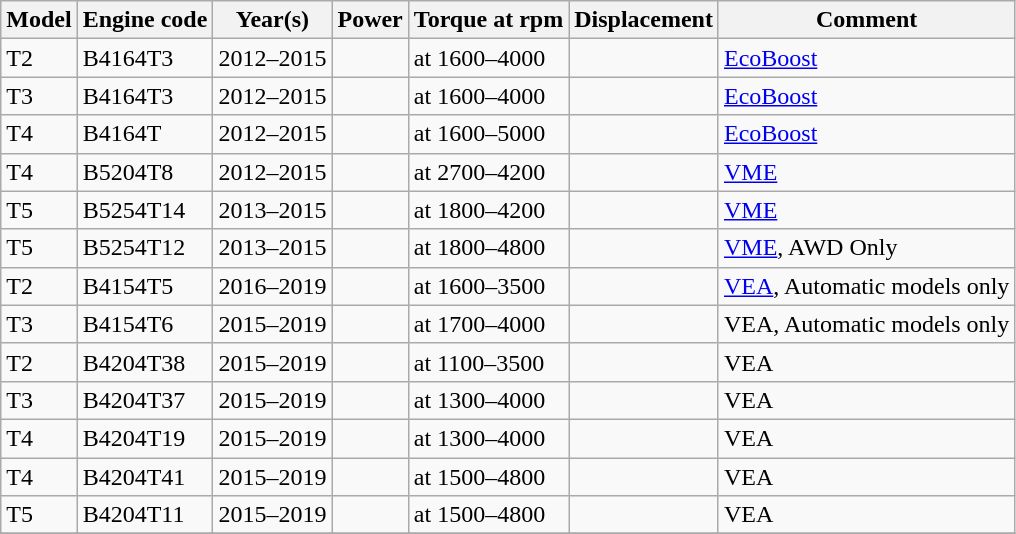<table class="wikitable collapsible sortable">
<tr>
<th>Model</th>
<th>Engine code</th>
<th>Year(s)</th>
<th>Power</th>
<th>Torque at rpm</th>
<th>Displacement</th>
<th>Comment</th>
</tr>
<tr>
<td>T2</td>
<td>B4164T3</td>
<td>2012–2015</td>
<td></td>
<td> at 1600–4000</td>
<td></td>
<td><a href='#'>EcoBoost</a></td>
</tr>
<tr>
<td>T3</td>
<td>B4164T3</td>
<td>2012–2015</td>
<td></td>
<td> at 1600–4000</td>
<td></td>
<td><a href='#'>EcoBoost</a></td>
</tr>
<tr>
<td>T4</td>
<td>B4164T</td>
<td>2012–2015</td>
<td></td>
<td> at 1600–5000</td>
<td></td>
<td><a href='#'>EcoBoost</a></td>
</tr>
<tr>
<td>T4</td>
<td>B5204T8</td>
<td>2012–2015</td>
<td></td>
<td> at 2700–4200</td>
<td></td>
<td><a href='#'>VME</a></td>
</tr>
<tr>
<td>T5</td>
<td>B5254T14</td>
<td>2013–2015</td>
<td></td>
<td> at 1800–4200</td>
<td></td>
<td><a href='#'>VME</a></td>
</tr>
<tr>
<td>T5</td>
<td>B5254T12</td>
<td>2013–2015</td>
<td></td>
<td> at 1800–4800</td>
<td></td>
<td><a href='#'>VME</a>, AWD Only</td>
</tr>
<tr>
<td>T2</td>
<td>B4154T5</td>
<td>2016–2019</td>
<td></td>
<td> at 1600–3500</td>
<td></td>
<td><a href='#'>VEA</a>, Automatic models only</td>
</tr>
<tr>
<td>T3</td>
<td>B4154T6</td>
<td>2015–2019</td>
<td></td>
<td> at 1700–4000</td>
<td></td>
<td>VEA, Automatic models only</td>
</tr>
<tr>
<td>T2</td>
<td>B4204T38</td>
<td>2015–2019</td>
<td></td>
<td> at 1100–3500</td>
<td></td>
<td>VEA</td>
</tr>
<tr>
<td>T3</td>
<td>B4204T37</td>
<td>2015–2019</td>
<td></td>
<td> at 1300–4000</td>
<td></td>
<td>VEA</td>
</tr>
<tr>
<td>T4</td>
<td>B4204T19</td>
<td>2015–2019</td>
<td></td>
<td> at 1300–4000</td>
<td></td>
<td>VEA</td>
</tr>
<tr>
<td>T4</td>
<td>B4204T41</td>
<td>2015–2019</td>
<td></td>
<td> at 1500–4800</td>
<td></td>
<td>VEA</td>
</tr>
<tr>
<td>T5</td>
<td>B4204T11</td>
<td>2015–2019</td>
<td></td>
<td> at 1500–4800</td>
<td></td>
<td>VEA</td>
</tr>
<tr>
</tr>
</table>
